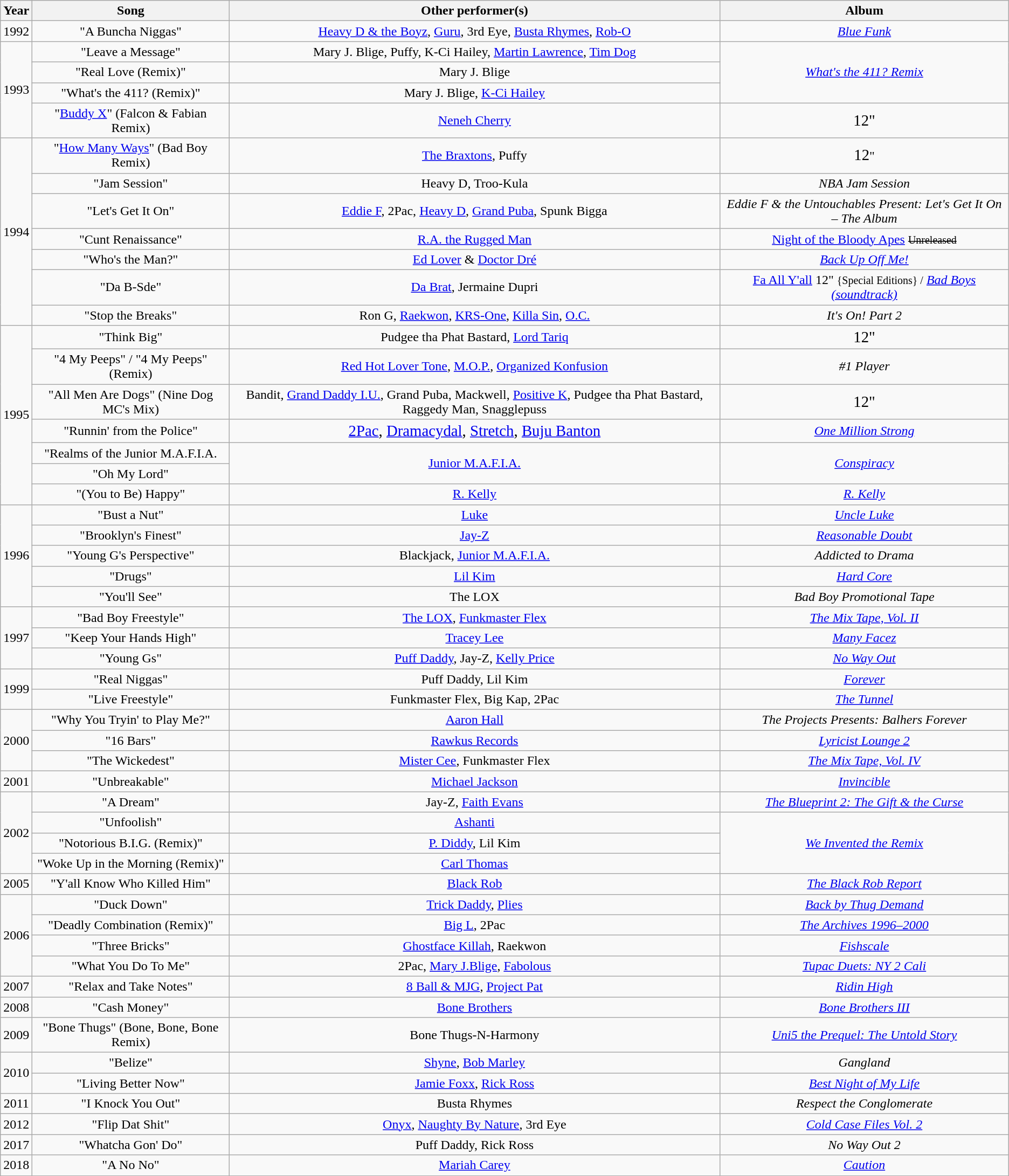<table class="wikitable" style="text-align:center;" border="1">
<tr>
<th>Year</th>
<th>Song</th>
<th>Other performer(s)</th>
<th>Album</th>
</tr>
<tr>
<td rowspan="1">1992</td>
<td>"A Buncha Niggas"</td>
<td><a href='#'>Heavy D & the Boyz</a>, <a href='#'>Guru</a>, 3rd Eye, <a href='#'>Busta Rhymes</a>, <a href='#'>Rob-O</a></td>
<td><em><a href='#'>Blue Funk</a></em></td>
</tr>
<tr>
<td rowspan="4">1993</td>
<td>"Leave a Message"</td>
<td>Mary J. Blige, Puffy, K-Ci Hailey, <a href='#'>Martin Lawrence</a>, <a href='#'>Tim Dog</a></td>
<td rowspan="3"><em><a href='#'>What's the 411? Remix</a></em></td>
</tr>
<tr>
<td>"Real Love (Remix)"</td>
<td>Mary J. Blige</td>
</tr>
<tr>
<td>"What's the 411? (Remix)"</td>
<td>Mary J. Blige, <a href='#'>K-Ci Hailey</a></td>
</tr>
<tr>
<td>"<a href='#'>Buddy X</a>" (Falcon & Fabian Remix)</td>
<td><a href='#'>Neneh Cherry</a></td>
<td><big>12"</big></td>
</tr>
<tr>
<td rowspan="7">1994</td>
<td>"<a href='#'>How Many Ways</a>" (Bad Boy Remix)</td>
<td><a href='#'>The Braxtons</a>, Puffy</td>
<td><big>12</big>"</td>
</tr>
<tr>
<td>"Jam Session"</td>
<td>Heavy D, Troo-Kula</td>
<td><em>NBA Jam Session</em></td>
</tr>
<tr>
<td>"Let's Get It On"</td>
<td><a href='#'>Eddie F</a>, 2Pac, <a href='#'>Heavy D</a>, <a href='#'>Grand Puba</a>, Spunk Bigga</td>
<td><em>Eddie F & the Untouchables Present: Let's Get It On – The Album</em></td>
</tr>
<tr>
<td>"Cunt Renaissance"</td>
<td><a href='#'>R.A. the Rugged Man</a></td>
<td><a href='#'>Night of the Bloody Apes</a> <s><small>Unreleased</small></s></td>
</tr>
<tr>
<td>"Who's the Man?"</td>
<td><a href='#'>Ed Lover</a> & <a href='#'>Doctor Dré</a></td>
<td><em><a href='#'>Back Up Off Me!</a></em></td>
</tr>
<tr>
<td>"Da B-Sde"</td>
<td><a href='#'>Da Brat</a>, Jermaine Dupri</td>
<td><a href='#'>Fa All Y'all</a> 12" <small>{Special Editions} /</small> <a href='#'><em>Bad Boys (soundtrack)</em></a></td>
</tr>
<tr>
<td>"Stop the Breaks"</td>
<td>Ron G, <a href='#'>Raekwon</a>, <a href='#'>KRS-One</a>, <a href='#'>Killa Sin</a>, <a href='#'>O.C.</a></td>
<td><em>It's On! Part 2</em></td>
</tr>
<tr>
<td rowspan="7">1995</td>
<td>"Think Big"</td>
<td>Pudgee tha Phat Bastard, <a href='#'>Lord Tariq</a></td>
<td><big>12"</big> <s></s></td>
</tr>
<tr>
<td>"4 My Peeps" / "4 My Peeps" (Remix)</td>
<td><a href='#'>Red Hot Lover Tone</a>, <a href='#'>M.O.P.</a>, <a href='#'>Organized Konfusion</a></td>
<td><em>#1 Player</em></td>
</tr>
<tr>
<td>"All Men Are Dogs" (Nine Dog MC's Mix)</td>
<td>Bandit, <a href='#'>Grand Daddy I.U.</a>, Grand Puba, Mackwell, <a href='#'>Positive K</a>, Pudgee tha Phat Bastard, Raggedy Man, Snagglepuss</td>
<td><big>12"</big></td>
</tr>
<tr>
<td>"Runnin' from the Police"</td>
<td><span><big><a href='#'>2Pac</a>, <a href='#'>Dramacydal</a>, <a href='#'>Stretch</a>, <a href='#'>Buju Banton</a></big></span></td>
<td><a href='#'><em>One Million Strong</em></a></td>
</tr>
<tr>
<td>"Realms of the Junior M.A.F.I.A.</td>
<td rowspan="2"><a href='#'>Junior M.A.F.I.A.</a></td>
<td rowspan="2"><a href='#'><em>Conspiracy</em></a></td>
</tr>
<tr>
<td>"Oh My Lord"</td>
</tr>
<tr>
<td>"(You to Be) Happy"</td>
<td><a href='#'>R. Kelly</a></td>
<td><em><a href='#'>R. Kelly</a></em></td>
</tr>
<tr>
<td rowspan="5">1996</td>
<td>"Bust a Nut"</td>
<td><a href='#'>Luke</a></td>
<td><em><a href='#'>Uncle Luke</a></em></td>
</tr>
<tr>
<td>"Brooklyn's Finest"</td>
<td><a href='#'>Jay-Z</a></td>
<td><em><a href='#'>Reasonable Doubt</a></em></td>
</tr>
<tr>
<td>"Young G's Perspective"</td>
<td>Blackjack, <a href='#'>Junior M.A.F.I.A.</a></td>
<td><em>Addicted to Drama</em></td>
</tr>
<tr>
<td>"Drugs"</td>
<td><a href='#'>Lil Kim</a></td>
<td><em><a href='#'>Hard Core</a></em></td>
</tr>
<tr>
<td>"You'll See"</td>
<td>The LOX</td>
<td><em>Bad Boy Promotional Tape</em></td>
</tr>
<tr>
<td rowspan="3">1997</td>
<td>"Bad Boy Freestyle"</td>
<td><a href='#'>The LOX</a>, <a href='#'>Funkmaster Flex</a></td>
<td><em><a href='#'>The Mix Tape, Vol. II</a></em></td>
</tr>
<tr>
<td>"Keep Your Hands High"</td>
<td><a href='#'>Tracey Lee</a></td>
<td><em><a href='#'>Many Facez</a></em></td>
</tr>
<tr>
<td>"Young Gs"</td>
<td><a href='#'>Puff Daddy</a>, Jay-Z, <a href='#'>Kelly Price</a></td>
<td><em><a href='#'>No Way Out</a></em></td>
</tr>
<tr>
<td rowspan="2">1999</td>
<td>"Real Niggas"</td>
<td>Puff Daddy, Lil Kim</td>
<td><em><a href='#'>Forever</a></em></td>
</tr>
<tr>
<td>"Live Freestyle"</td>
<td>Funkmaster Flex, Big Kap, 2Pac</td>
<td><em><a href='#'>The Tunnel</a></em></td>
</tr>
<tr>
<td rowspan="3">2000</td>
<td>"Why You Tryin' to Play Me?"</td>
<td><a href='#'>Aaron Hall</a></td>
<td><em>The Projects Presents: Balhers Forever</em></td>
</tr>
<tr>
<td>"16 Bars"</td>
<td><a href='#'>Rawkus Records</a></td>
<td><em><a href='#'>Lyricist Lounge 2</a></em></td>
</tr>
<tr>
<td>"The Wickedest"</td>
<td><a href='#'>Mister Cee</a>, Funkmaster Flex</td>
<td><em><a href='#'>The Mix Tape, Vol. IV</a></em></td>
</tr>
<tr>
<td>2001</td>
<td>"Unbreakable"</td>
<td><a href='#'>Michael Jackson</a></td>
<td><em><a href='#'>Invincible</a></em></td>
</tr>
<tr>
<td rowspan="4">2002</td>
<td>"A Dream"</td>
<td>Jay-Z, <a href='#'>Faith Evans</a></td>
<td><em><a href='#'>The Blueprint 2: The Gift & the Curse</a></em></td>
</tr>
<tr>
<td>"Unfoolish"</td>
<td><a href='#'>Ashanti</a></td>
<td rowspan="3"><em><a href='#'>We Invented the Remix</a></em></td>
</tr>
<tr>
<td>"Notorious B.I.G. (Remix)"</td>
<td><a href='#'>P. Diddy</a>, Lil Kim</td>
</tr>
<tr>
<td>"Woke Up in the Morning (Remix)"</td>
<td><a href='#'>Carl Thomas</a></td>
</tr>
<tr>
<td>2005</td>
<td>"Y'all Know Who Killed Him"</td>
<td><a href='#'>Black Rob</a></td>
<td><em><a href='#'>The Black Rob Report</a></em></td>
</tr>
<tr>
<td rowspan="4">2006</td>
<td>"Duck Down"</td>
<td><a href='#'>Trick Daddy</a>, <a href='#'>Plies</a></td>
<td><em><a href='#'>Back by Thug Demand</a></em></td>
</tr>
<tr>
<td>"Deadly Combination (Remix)"</td>
<td><a href='#'>Big L</a>, 2Pac</td>
<td><em><a href='#'>The Archives 1996–2000</a></em></td>
</tr>
<tr>
<td>"Three Bricks"</td>
<td><a href='#'>Ghostface Killah</a>, Raekwon</td>
<td><em><a href='#'>Fishscale</a></em></td>
</tr>
<tr>
<td>"What You Do To Me"</td>
<td>2Pac, <a href='#'>Mary J.Blige</a>, <a href='#'>Fabolous</a></td>
<td><em><a href='#'>Tupac Duets: NY 2 Cali</a></em></td>
</tr>
<tr>
<td>2007</td>
<td>"Relax and Take Notes"</td>
<td><a href='#'>8 Ball & MJG</a>, <a href='#'>Project Pat</a></td>
<td><em><a href='#'>Ridin High</a></em></td>
</tr>
<tr>
<td>2008</td>
<td>"Cash Money"</td>
<td><a href='#'>Bone Brothers</a></td>
<td><em><a href='#'>Bone Brothers III</a></em></td>
</tr>
<tr>
<td>2009</td>
<td>"Bone Thugs" (Bone, Bone, Bone Remix)</td>
<td>Bone Thugs-N-Harmony</td>
<td><em><a href='#'>Uni5 the Prequel: The Untold Story</a></em></td>
</tr>
<tr>
<td rowspan="2">2010</td>
<td>"Belize"</td>
<td><a href='#'>Shyne</a>, <a href='#'>Bob Marley</a></td>
<td><em>Gangland</em></td>
</tr>
<tr>
<td>"Living Better Now"</td>
<td><a href='#'>Jamie Foxx</a>, <a href='#'>Rick Ross</a></td>
<td><em><a href='#'>Best Night of My Life</a></em></td>
</tr>
<tr>
<td>2011</td>
<td>"I Knock You Out"</td>
<td>Busta Rhymes</td>
<td><em>Respect the Conglomerate</em></td>
</tr>
<tr>
<td>2012</td>
<td>"Flip Dat Shit"</td>
<td><a href='#'>Onyx</a>, <a href='#'>Naughty By Nature</a>, 3rd Eye</td>
<td><em><a href='#'>Cold Case Files Vol. 2</a></em></td>
</tr>
<tr>
<td rowspan="1">2017</td>
<td>"Whatcha Gon' Do"</td>
<td>Puff Daddy, Rick Ross</td>
<td><em>No Way Out 2</em></td>
</tr>
<tr>
<td rowspan="1">2018</td>
<td>"A No No"</td>
<td><a href='#'>Mariah Carey</a></td>
<td><em><a href='#'>Caution</a></em></td>
</tr>
</table>
